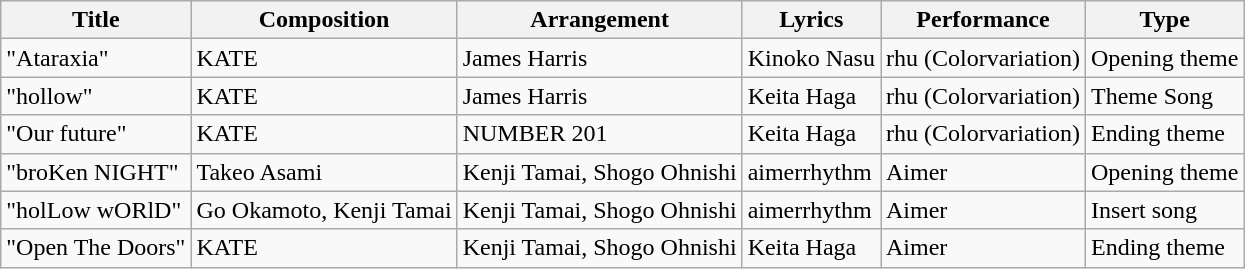<table class="wikitable" style="width: auto;">
<tr>
<th>Title</th>
<th>Composition</th>
<th>Arrangement</th>
<th>Lyrics</th>
<th>Performance</th>
<th>Type</th>
</tr>
<tr>
<td>"Ataraxia"</td>
<td>KATE</td>
<td>James Harris</td>
<td>Kinoko Nasu</td>
<td>rhu (Colorvariation)</td>
<td>Opening theme</td>
</tr>
<tr>
<td>"hollow"</td>
<td>KATE</td>
<td>James Harris</td>
<td>Keita Haga</td>
<td>rhu (Colorvariation)</td>
<td>Theme Song</td>
</tr>
<tr>
<td>"Our future"</td>
<td>KATE</td>
<td>NUMBER 201</td>
<td>Keita Haga</td>
<td>rhu (Colorvariation)</td>
<td>Ending theme</td>
</tr>
<tr>
<td>"broKen NIGHT"</td>
<td>Takeo Asami</td>
<td>Kenji Tamai, Shogo Ohnishi</td>
<td>aimerrhythm</td>
<td>Aimer</td>
<td>Opening theme</td>
</tr>
<tr>
<td>"holLow wORlD"</td>
<td>Go Okamoto, Kenji Tamai</td>
<td>Kenji Tamai, Shogo Ohnishi</td>
<td>aimerrhythm</td>
<td>Aimer</td>
<td>Insert song</td>
</tr>
<tr>
<td>"Open The Doors"</td>
<td>KATE</td>
<td>Kenji Tamai, Shogo Ohnishi</td>
<td>Keita Haga</td>
<td>Aimer</td>
<td>Ending theme</td>
</tr>
</table>
